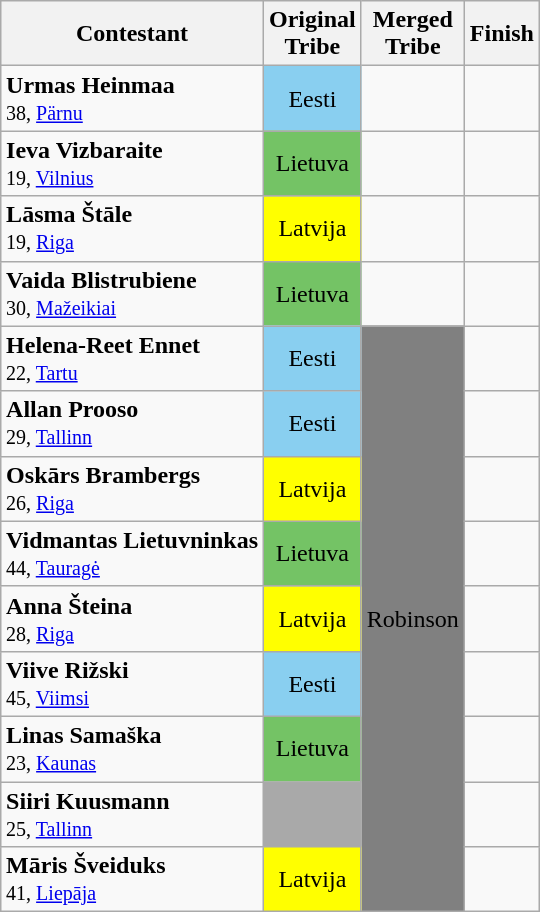<table class="wikitable" style="margin:auto; text-align:center">
<tr>
<th>Contestant</th>
<th>Original<br>Tribe</th>
<th>Merged<br>Tribe</th>
<th>Finish</th>
</tr>
<tr>
<td align="left"><strong>Urmas Heinmaa</strong><br><small>38, <a href='#'>Pärnu</a></small></td>
<td bgcolor="#89CFF0" align=center>Eesti</td>
<td></td>
<td></td>
</tr>
<tr>
<td align="left"><strong>Ieva Vizbaraite</strong><br><small>19, <a href='#'>Vilnius</a></small></td>
<td bgcolor="74C365" align=center>Lietuva</td>
<td></td>
<td></td>
</tr>
<tr>
<td align="left"><strong>Lāsma Štāle</strong><br><small>19, <a href='#'>Riga</a></small></td>
<td bgcolor="yellow" align=center>Latvija</td>
<td></td>
<td></td>
</tr>
<tr>
<td align="left"><strong>Vaida Blistrubiene</strong><br><small>30, <a href='#'>Mažeikiai</a></small></td>
<td bgcolor="74C365" align=center>Lietuva</td>
<td></td>
<td></td>
</tr>
<tr>
<td align="left"><strong>Helena-Reet Ennet</strong><br><small>22, <a href='#'>Tartu</a></small></td>
<td bgcolor="#89CFF0" align=center>Eesti</td>
<td align=center bgcolor="gray" rowspan=9>Robinson</td>
<td></td>
</tr>
<tr>
<td align="left"><strong>Allan Prooso</strong><br><small>29, <a href='#'>Tallinn</a></small></td>
<td bgcolor="#89CFF0" align=center>Eesti</td>
<td></td>
</tr>
<tr>
<td align="left"><strong>Oskārs Brambergs</strong><br><small>26, <a href='#'>Riga</a></small></td>
<td bgcolor="yellow" align=center>Latvija</td>
<td></td>
</tr>
<tr>
<td align="left"><strong>Vidmantas Lietuvninkas</strong><br><small> 44, <a href='#'>Tauragė</a></small></td>
<td bgcolor="#74C365" align=center>Lietuva</td>
<td></td>
</tr>
<tr>
<td align="left"><strong>Anna Šteina</strong><br><small>28, <a href='#'>Riga</a></small></td>
<td bgcolor="yellow" align=center>Latvija</td>
<td></td>
</tr>
<tr>
<td align="left"><strong>Viive Rižski</strong><br><small>45, <a href='#'>Viimsi</a></small></td>
<td bgcolor="#89CFF0" align=center>Eesti</td>
<td></td>
</tr>
<tr>
<td align="left"><strong>Linas Samaška</strong><br><small>23, <a href='#'>Kaunas</a></small></td>
<td bgcolor="#74C365" align=center>Lietuva</td>
<td></td>
</tr>
<tr>
<td align="left"><strong>Siiri Kuusmann</strong><br><small>25, <a href='#'>Tallinn</a></small></td>
<td bgcolor="darkgray" align=center></td>
<td></td>
</tr>
<tr>
<td align="left"><strong>Māris Šveiduks</strong><br><small>41, <a href='#'>Liepāja</a></small></td>
<td bgcolor="yellow" align=center>Latvija</td>
<td></td>
</tr>
</table>
